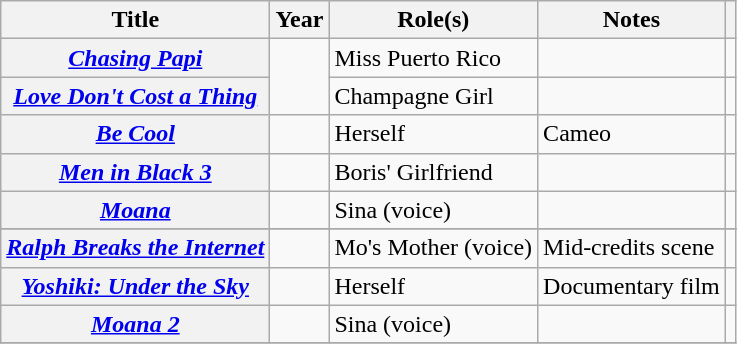<table class="wikitable sortable plainrowheaders">
<tr>
<th scope="col">Title</th>
<th scope="col">Year</th>
<th scope="col">Role(s)</th>
<th scope="col" class="unsortable">Notes</th>
<th scope="col" class="unsortable"></th>
</tr>
<tr>
<th scope="row"><em><a href='#'>Chasing Papi</a></em></th>
<td rowspan="2"></td>
<td>Miss Puerto Rico</td>
<td></td>
<td></td>
</tr>
<tr>
<th scope="row"><em><a href='#'>Love Don't Cost a Thing</a></em></th>
<td>Champagne Girl</td>
<td></td>
<td></td>
</tr>
<tr>
<th scope="row"><em><a href='#'>Be Cool</a></em></th>
<td></td>
<td>Herself</td>
<td>Cameo</td>
<td></td>
</tr>
<tr>
<th scope="row"><em><a href='#'>Men in Black 3</a></em></th>
<td></td>
<td>Boris' Girlfriend</td>
<td></td>
<td></td>
</tr>
<tr>
<th scope="row"><em><a href='#'>Moana</a></em></th>
<td></td>
<td>Sina (voice)</td>
<td></td>
<td></td>
</tr>
<tr>
</tr>
<tr>
<th scope="row"><em><a href='#'>Ralph Breaks the Internet</a></em></th>
<td></td>
<td>Mo's Mother (voice)</td>
<td>Mid-credits scene</td>
<td></td>
</tr>
<tr>
<th scope="row"><em><a href='#'>Yoshiki: Under the Sky</a></em></th>
<td></td>
<td>Herself</td>
<td>Documentary film</td>
<td></td>
</tr>
<tr>
<th scope="row"><em><a href='#'>Moana 2</a></em></th>
<td></td>
<td>Sina (voice)</td>
<td></td>
<td></td>
</tr>
<tr>
</tr>
</table>
